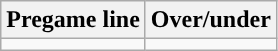<table class="wikitable">
<tr align="center">
<th>Pregame line</th>
<th>Over/under</th>
</tr>
<tr align="center">
<td></td>
<td></td>
</tr>
</table>
